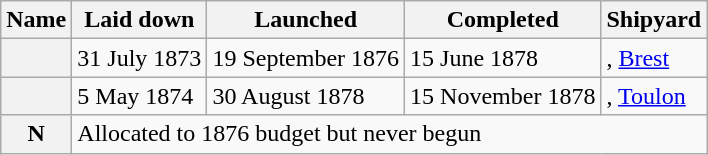<table class="wikitable plainrowheaders">
<tr>
<th scope="col">Name</th>
<th scope="col">Laid down</th>
<th scope="col">Launched</th>
<th scope="col">Completed</th>
<th scope="col">Shipyard</th>
</tr>
<tr>
<th scope="row"></th>
<td>31 July 1873</td>
<td>19 September 1876</td>
<td>15 June 1878</td>
<td>, <a href='#'>Brest</a></td>
</tr>
<tr>
<th scope="row"></th>
<td>5 May 1874</td>
<td>30 August 1878</td>
<td>15 November 1878</td>
<td>, <a href='#'>Toulon</a></td>
</tr>
<tr>
<th scope="row">N</th>
<td colspan="4">Allocated to 1876 budget but never begun</td>
</tr>
</table>
